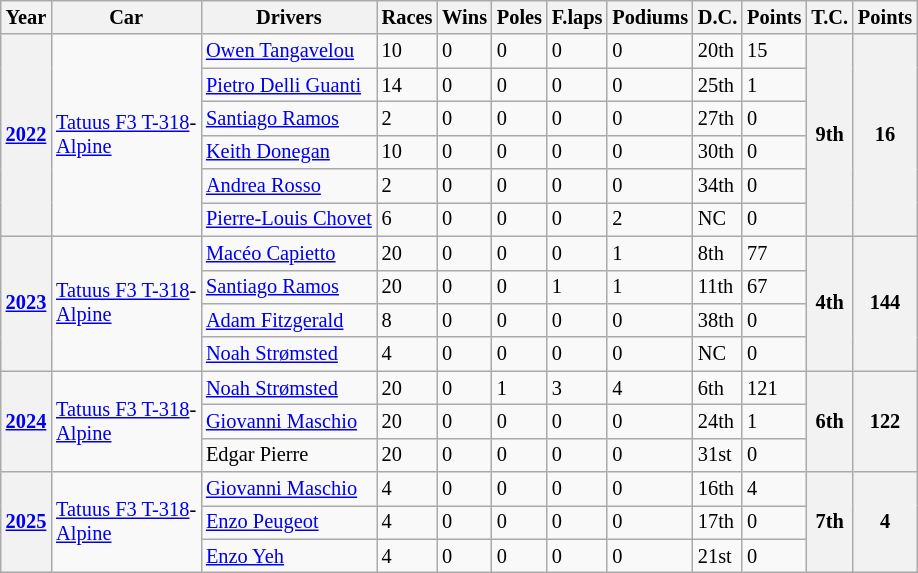<table class="wikitable sortable" style="font-size:85%">
<tr>
<th>Year</th>
<th>Car</th>
<th>Drivers</th>
<th>Races</th>
<th>Wins</th>
<th>Poles</th>
<th>F.laps</th>
<th>Podiums</th>
<th>D.C.</th>
<th>Points</th>
<th>T.C.</th>
<th>Points</th>
</tr>
<tr>
<th rowspan="6"><a href='#'>2022</a></th>
<td rowspan="6"><a href='#'>Tatuus F3 T-318</a>-<br><a href='#'>Alpine</a></td>
<td> <a href='#'>Owen Tangavelou</a></td>
<td>10</td>
<td>0</td>
<td>0</td>
<td>0</td>
<td>0</td>
<td>20th</td>
<td>15</td>
<th rowspan="6">9th</th>
<th rowspan="6">16</th>
</tr>
<tr>
<td> <a href='#'>Pietro Delli Guanti</a></td>
<td>14</td>
<td>0</td>
<td>0</td>
<td>0</td>
<td>0</td>
<td>25th</td>
<td>1</td>
</tr>
<tr>
<td> <a href='#'>Santiago Ramos</a></td>
<td>2</td>
<td>0</td>
<td>0</td>
<td>0</td>
<td>0</td>
<td>27th</td>
<td>0</td>
</tr>
<tr>
<td> <a href='#'>Keith Donegan</a></td>
<td>10</td>
<td>0</td>
<td>0</td>
<td>0</td>
<td>0</td>
<td>30th</td>
<td>0</td>
</tr>
<tr>
<td> <a href='#'>Andrea Rosso</a></td>
<td>2</td>
<td>0</td>
<td>0</td>
<td>0</td>
<td>0</td>
<td>34th</td>
<td>0</td>
</tr>
<tr>
<td> <a href='#'>Pierre-Louis Chovet</a></td>
<td>6</td>
<td>0</td>
<td>0</td>
<td>0</td>
<td>2</td>
<td>NC</td>
<td>0</td>
</tr>
<tr>
<th rowspan="4"><a href='#'>2023</a></th>
<td rowspan="4"><a href='#'>Tatuus F3 T-318</a>-<br><a href='#'>Alpine</a></td>
<td> <a href='#'>Macéo Capietto</a></td>
<td>20</td>
<td>0</td>
<td>0</td>
<td>0</td>
<td>1</td>
<td>8th</td>
<td>77</td>
<th rowspan="4">4th</th>
<th rowspan="4">144</th>
</tr>
<tr>
<td> <a href='#'>Santiago Ramos</a></td>
<td>20</td>
<td>0</td>
<td>0</td>
<td>1</td>
<td>1</td>
<td>11th</td>
<td>67</td>
</tr>
<tr>
<td> <a href='#'>Adam Fitzgerald</a></td>
<td>8</td>
<td>0</td>
<td>0</td>
<td>0</td>
<td>0</td>
<td>38th</td>
<td>0</td>
</tr>
<tr>
<td> <a href='#'>Noah Strømsted</a></td>
<td>4</td>
<td>0</td>
<td>0</td>
<td>0</td>
<td>0</td>
<td>NC</td>
<td>0</td>
</tr>
<tr>
<th rowspan="3"><a href='#'>2024</a></th>
<td rowspan="3"><a href='#'>Tatuus F3 T-318</a>-<br><a href='#'>Alpine</a></td>
<td> <a href='#'>Noah Strømsted</a></td>
<td>20</td>
<td>0</td>
<td>1</td>
<td>3</td>
<td>4</td>
<td>6th</td>
<td>121</td>
<th rowspan="3">6th</th>
<th rowspan="3">122</th>
</tr>
<tr>
<td> <a href='#'>Giovanni Maschio</a></td>
<td>20</td>
<td>0</td>
<td>0</td>
<td>0</td>
<td>0</td>
<td>24th</td>
<td>1</td>
</tr>
<tr>
<td> Edgar Pierre</td>
<td>20</td>
<td>0</td>
<td>0</td>
<td>0</td>
<td>0</td>
<td>31st</td>
<td>0</td>
</tr>
<tr>
<th rowspan="3"><a href='#'>2025</a></th>
<td rowspan="3"><a href='#'>Tatuus F3 T-318</a>-<br><a href='#'>Alpine</a></td>
<td> <a href='#'>Giovanni Maschio</a></td>
<td>4</td>
<td>0</td>
<td>0</td>
<td>0</td>
<td>0</td>
<td>16th</td>
<td>4</td>
<th rowspan="3">7th</th>
<th rowspan="3">4</th>
</tr>
<tr>
<td> <a href='#'>Enzo Peugeot</a></td>
<td>4</td>
<td>0</td>
<td>0</td>
<td>0</td>
<td>0</td>
<td>17th</td>
<td>0</td>
</tr>
<tr>
<td> <a href='#'>Enzo Yeh</a></td>
<td>4</td>
<td>0</td>
<td>0</td>
<td>0</td>
<td>0</td>
<td>21st</td>
<td>0</td>
</tr>
</table>
